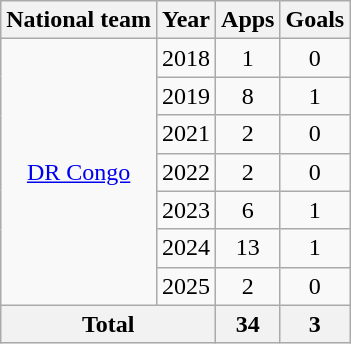<table class=wikitable style=text-align:center>
<tr>
<th>National team</th>
<th>Year</th>
<th>Apps</th>
<th>Goals</th>
</tr>
<tr>
<td rowspan=7><a href='#'>DR Congo</a></td>
<td>2018</td>
<td>1</td>
<td>0</td>
</tr>
<tr>
<td>2019</td>
<td>8</td>
<td>1</td>
</tr>
<tr>
<td>2021</td>
<td>2</td>
<td>0</td>
</tr>
<tr>
<td>2022</td>
<td>2</td>
<td>0</td>
</tr>
<tr>
<td>2023</td>
<td>6</td>
<td>1</td>
</tr>
<tr>
<td>2024</td>
<td>13</td>
<td>1</td>
</tr>
<tr>
<td>2025</td>
<td>2</td>
<td>0</td>
</tr>
<tr>
<th colspan=2>Total</th>
<th>34</th>
<th>3</th>
</tr>
</table>
